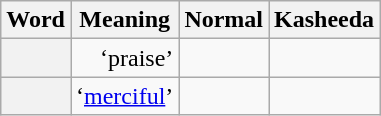<table class="wikitable">
<tr>
<th>Word</th>
<th>Meaning</th>
<th>Normal</th>
<th>Kasheeda</th>
</tr>
<tr align=right>
<th></th>
<td>‘praise’</td>
<td></td>
<td></td>
</tr>
<tr align=right>
<th></th>
<td>‘<a href='#'>merciful</a>’</td>
<td></td>
<td></td>
</tr>
</table>
